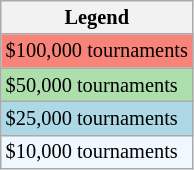<table class="wikitable" style="font-size:85%">
<tr>
<th>Legend</th>
</tr>
<tr bgcolor="#F88379">
<td>$100,000 tournaments</td>
</tr>
<tr bgcolor="#ADDFAD">
<td>$50,000 tournaments</td>
</tr>
<tr bgcolor="lightblue">
<td>$25,000 tournaments</td>
</tr>
<tr bgcolor="#f0f8ff">
<td>$10,000 tournaments</td>
</tr>
</table>
